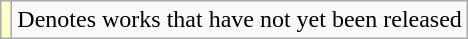<table class="wikitable">
<tr>
<td style="background:#FFFFCC;"></td>
<td>Denotes works that have not yet been released</td>
</tr>
</table>
